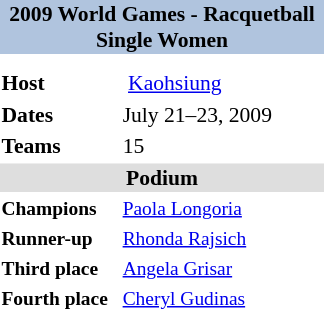<table class="toccolours" style="float: right; margin: 0 0 1em 1em; font-size: 90%;" width=220px>
<tr>
<td colspan="2" style="background: #B0C4DE; text-align: center;" height=30px><strong>2009 World Games -  Racquetball Single Women</strong></td>
</tr>
<tr>
<td colspan="2" style="text-align: center;"></td>
</tr>
<tr style="vertical-align:top;">
<td colspan=2></td>
</tr>
<tr style="vertical-align:top;">
<td><strong>Host</strong></td>
<td> <a href='#'>Kaohsiung</a></td>
</tr>
<tr style="vertical-align:top;">
<td><strong>Dates</strong></td>
<td>July 21–23, 2009</td>
</tr>
<tr style="vertical-align:top;">
<td width=90><strong>Teams</strong></td>
<td>15</td>
</tr>
<tr>
<td colspan="2" style="background: #dedede; text-align: center;"><strong>Podium</strong></td>
</tr>
<tr style="vertical-align:top;">
<td style=font-size:90% width=100> <strong>Champions</strong></td>
<td style=font-size:90% width=250> <a href='#'>Paola Longoria</a></td>
</tr>
<tr>
<td style=font-size:90% width=100> <strong>Runner-up</strong></td>
<td style=font-size:90% width=250> <a href='#'>Rhonda Rajsich</a></td>
</tr>
<tr>
<td style=font-size:90% width=100> <strong>Third place</strong></td>
<td style=font-size:90% width=250> <a href='#'>Angela Grisar</a></td>
</tr>
<tr>
<td style=font-size:90% width=100><strong>Fourth place</strong></td>
<td style=font-size:90% width=250> <a href='#'>Cheryl Gudinas</a></td>
</tr>
</table>
